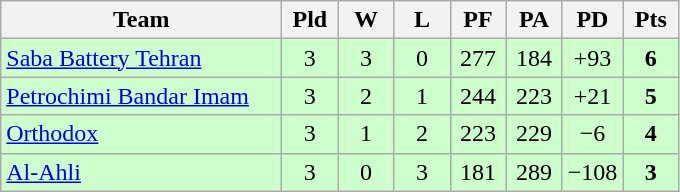<table class="wikitable" style="text-align:center;">
<tr>
<th width=180>Team</th>
<th width=30>Pld</th>
<th width=30>W</th>
<th width=30>L</th>
<th width=30>PF</th>
<th width=30>PA</th>
<th width=30>PD</th>
<th width=30>Pts</th>
</tr>
<tr bgcolor="#ccffcc">
<td align="left"> <a href='#'>Saba Battery Tehran</a></td>
<td>3</td>
<td>3</td>
<td>0</td>
<td>277</td>
<td>184</td>
<td>+93</td>
<td><strong>6</strong></td>
</tr>
<tr bgcolor="#ccffcc">
<td align="left"> <a href='#'>Petrochimi Bandar Imam</a></td>
<td>3</td>
<td>2</td>
<td>1</td>
<td>244</td>
<td>223</td>
<td>+21</td>
<td><strong>5</strong></td>
</tr>
<tr bgcolor="#ccffcc">
<td align="left"> <a href='#'>Orthodox</a></td>
<td>3</td>
<td>1</td>
<td>2</td>
<td>223</td>
<td>229</td>
<td>−6</td>
<td><strong>4</strong></td>
</tr>
<tr bgcolor="#ccffcc">
<td align="left"> <a href='#'>Al-Ahli</a></td>
<td>3</td>
<td>0</td>
<td>3</td>
<td>181</td>
<td>289</td>
<td>−108</td>
<td><strong>3</strong></td>
</tr>
</table>
